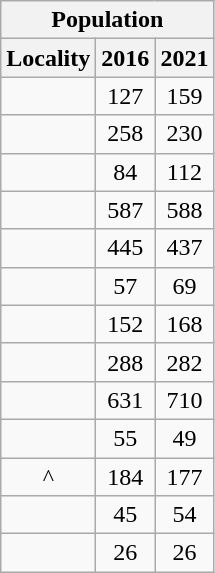<table class="wikitable" style="text-align:center;">
<tr>
<th colspan="3" style="text-align:center;  font-weight:bold">Population</th>
</tr>
<tr>
<th style="text-align:center; background:  font-weight:bold">Locality</th>
<th style="text-align:center; background:  font-weight:bold"><strong>2016</strong></th>
<th style="text-align:center; background:  font-weight:bold"><strong>2021</strong></th>
</tr>
<tr>
<td></td>
<td>127</td>
<td>159</td>
</tr>
<tr>
<td></td>
<td>258</td>
<td>230</td>
</tr>
<tr>
<td></td>
<td>84</td>
<td>112</td>
</tr>
<tr>
<td></td>
<td>587</td>
<td>588</td>
</tr>
<tr>
<td></td>
<td>445</td>
<td>437</td>
</tr>
<tr>
<td></td>
<td>57</td>
<td>69</td>
</tr>
<tr>
<td></td>
<td>152</td>
<td>168</td>
</tr>
<tr>
<td></td>
<td>288</td>
<td>282</td>
</tr>
<tr>
<td></td>
<td>631</td>
<td>710</td>
</tr>
<tr>
<td></td>
<td>55</td>
<td>49</td>
</tr>
<tr>
<td>^</td>
<td>184</td>
<td>177</td>
</tr>
<tr>
<td></td>
<td>45</td>
<td>54</td>
</tr>
<tr>
<td></td>
<td>26</td>
<td>26</td>
</tr>
</table>
